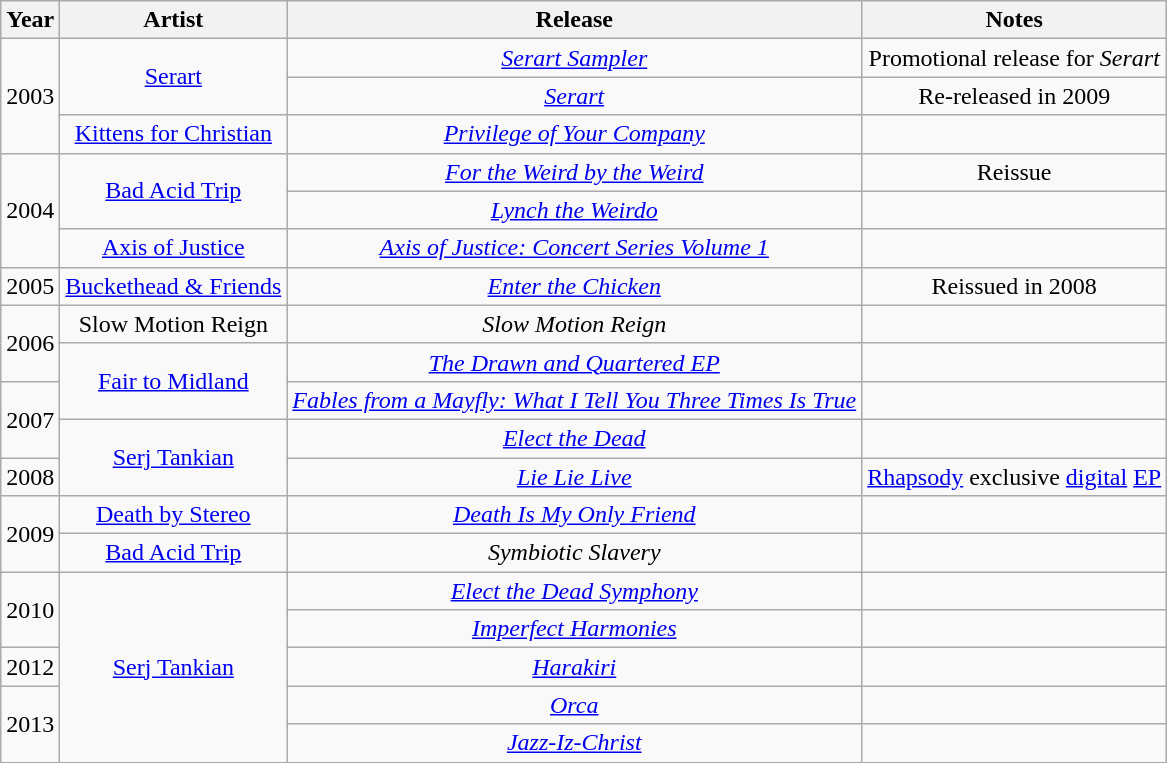<table class="wikitable" style="text-align: center">
<tr>
<th>Year</th>
<th>Artist</th>
<th>Release</th>
<th>Notes</th>
</tr>
<tr>
<td rowspan="3">2003</td>
<td rowspan="2"><a href='#'>Serart</a></td>
<td><em><a href='#'>Serart Sampler</a></em></td>
<td>Promotional release for <em>Serart</em></td>
</tr>
<tr>
<td><em><a href='#'>Serart</a></em></td>
<td>Re-released in 2009</td>
</tr>
<tr>
<td><a href='#'>Kittens for Christian</a></td>
<td><em><a href='#'>Privilege of Your Company</a></em></td>
<td></td>
</tr>
<tr>
<td rowspan="3">2004</td>
<td rowspan="2"><a href='#'>Bad Acid Trip</a></td>
<td><em><a href='#'>For the Weird by the Weird</a></em></td>
<td>Reissue</td>
</tr>
<tr>
<td><em><a href='#'>Lynch the Weirdo</a></em></td>
<td></td>
</tr>
<tr>
<td><a href='#'>Axis of Justice</a></td>
<td><em><a href='#'>Axis of Justice: Concert Series Volume 1</a></em></td>
<td></td>
</tr>
<tr>
<td>2005</td>
<td><a href='#'>Buckethead & Friends</a></td>
<td><em><a href='#'>Enter the Chicken</a></em></td>
<td>Reissued in 2008</td>
</tr>
<tr>
<td rowspan="2">2006</td>
<td>Slow Motion Reign</td>
<td><em>Slow Motion Reign</em></td>
<td></td>
</tr>
<tr>
<td rowspan="2"><a href='#'>Fair to Midland</a></td>
<td><em><a href='#'>The Drawn and Quartered EP</a></em></td>
<td></td>
</tr>
<tr>
<td rowspan="2">2007</td>
<td><em><a href='#'>Fables from a Mayfly: What I Tell You Three Times Is True</a></em></td>
<td></td>
</tr>
<tr>
<td rowspan="2"><a href='#'>Serj Tankian</a></td>
<td><em><a href='#'>Elect the Dead</a></em></td>
<td></td>
</tr>
<tr>
<td>2008</td>
<td><em><a href='#'>Lie Lie Live</a></em></td>
<td><a href='#'>Rhapsody</a> exclusive <a href='#'>digital</a> <a href='#'>EP</a></td>
</tr>
<tr>
<td rowspan="2">2009</td>
<td><a href='#'>Death by Stereo</a></td>
<td><em><a href='#'>Death Is My Only Friend</a></em></td>
<td></td>
</tr>
<tr>
<td><a href='#'>Bad Acid Trip</a></td>
<td><em>Symbiotic Slavery</em></td>
<td></td>
</tr>
<tr>
<td rowspan="2">2010</td>
<td rowspan="5"><a href='#'>Serj Tankian</a></td>
<td><em><a href='#'>Elect the Dead Symphony</a></em></td>
<td></td>
</tr>
<tr>
<td><em><a href='#'>Imperfect Harmonies</a></em></td>
<td></td>
</tr>
<tr>
<td>2012</td>
<td><em><a href='#'>Harakiri</a></em></td>
<td></td>
</tr>
<tr>
<td rowspan="2">2013</td>
<td><em><a href='#'>Orca</a></em></td>
<td></td>
</tr>
<tr>
<td><em><a href='#'>Jazz-Iz-Christ</a></em></td>
<td></td>
</tr>
</table>
